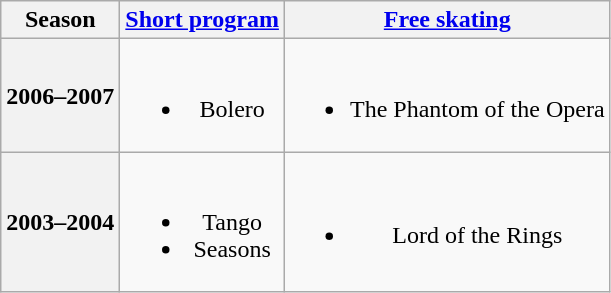<table class=wikitable style=text-align:center>
<tr>
<th>Season</th>
<th><a href='#'>Short program</a></th>
<th><a href='#'>Free skating</a></th>
</tr>
<tr>
<th>2006–2007 <br> </th>
<td><br><ul><li>Bolero <br></li></ul></td>
<td><br><ul><li>The Phantom of the Opera <br></li></ul></td>
</tr>
<tr>
<th>2003–2004 <br> </th>
<td><br><ul><li>Tango <br></li><li>Seasons <br></li></ul></td>
<td><br><ul><li>Lord of the Rings <br></li></ul></td>
</tr>
</table>
